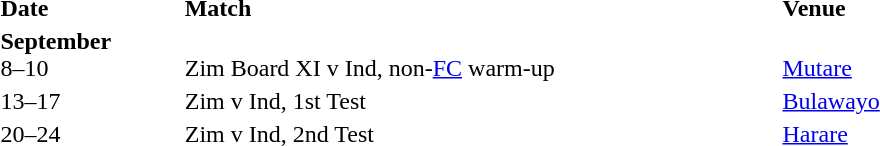<table width=50%>
<tr>
<th align="left">Date</th>
<th align="left">Match</th>
<th align="left">Venue</th>
</tr>
<tr>
<td><strong>September</strong><br>8–10</td>
<td><br>Zim Board XI v Ind, non-<a href='#'>FC</a> warm-up</td>
<td><br><a href='#'>Mutare</a></td>
</tr>
<tr>
<td>13–17</td>
<td>Zim v Ind, 1st Test</td>
<td><a href='#'>Bulawayo</a></td>
</tr>
<tr>
<td>20–24</td>
<td>Zim v Ind, 2nd Test</td>
<td><a href='#'>Harare</a></td>
</tr>
</table>
